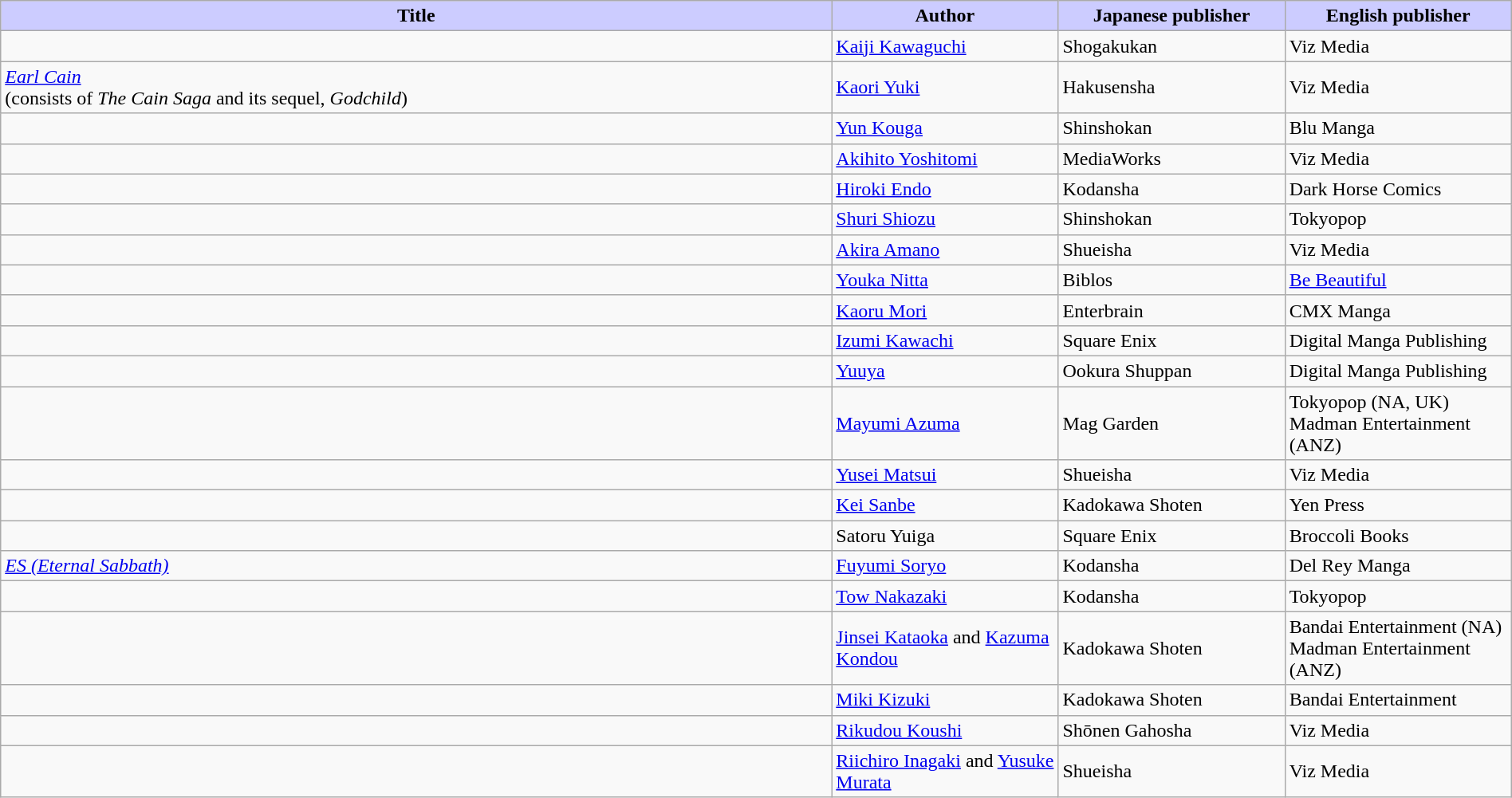<table class="wikitable" style="width: 100%;">
<tr>
<th style="background: #ccf;">Title</th>
<th style="background: #ccf; width: 15%;">Author</th>
<th style="background: #ccf; width: 15%;">Japanese publisher</th>
<th style="background: #ccf; width: 15%;">English publisher</th>
</tr>
<tr>
<td></td>
<td><a href='#'>Kaiji Kawaguchi</a></td>
<td>Shogakukan</td>
<td>Viz Media</td>
</tr>
<tr>
<td><em><a href='#'>Earl Cain</a></em> <div>(consists of <em>The Cain Saga</em> and its sequel, <em>Godchild</em>)</div></td>
<td><a href='#'>Kaori Yuki</a></td>
<td>Hakusensha</td>
<td>Viz Media</td>
</tr>
<tr>
<td></td>
<td><a href='#'>Yun Kouga</a></td>
<td>Shinshokan</td>
<td>Blu Manga</td>
</tr>
<tr>
<td></td>
<td><a href='#'>Akihito Yoshitomi</a></td>
<td>MediaWorks</td>
<td>Viz Media</td>
</tr>
<tr>
<td></td>
<td><a href='#'>Hiroki Endo</a></td>
<td>Kodansha</td>
<td>Dark Horse Comics</td>
</tr>
<tr>
<td></td>
<td><a href='#'>Shuri Shiozu</a></td>
<td>Shinshokan</td>
<td>Tokyopop</td>
</tr>
<tr>
<td></td>
<td><a href='#'>Akira Amano</a></td>
<td>Shueisha</td>
<td>Viz Media</td>
</tr>
<tr>
<td></td>
<td><a href='#'>Youka Nitta</a></td>
<td>Biblos</td>
<td><a href='#'>Be Beautiful</a></td>
</tr>
<tr>
<td></td>
<td><a href='#'>Kaoru Mori</a></td>
<td>Enterbrain</td>
<td>CMX Manga</td>
</tr>
<tr>
<td></td>
<td><a href='#'>Izumi Kawachi</a></td>
<td>Square Enix</td>
<td>Digital Manga Publishing</td>
</tr>
<tr>
<td></td>
<td><a href='#'>Yuuya</a></td>
<td>Ookura Shuppan</td>
<td>Digital Manga Publishing</td>
</tr>
<tr>
<td></td>
<td><a href='#'>Mayumi Azuma</a></td>
<td>Mag Garden</td>
<td>Tokyopop (NA, UK)<br>Madman Entertainment (ANZ)</td>
</tr>
<tr>
<td></td>
<td><a href='#'>Yusei Matsui</a></td>
<td>Shueisha</td>
<td>Viz Media</td>
</tr>
<tr>
<td></td>
<td><a href='#'>Kei Sanbe</a></td>
<td>Kadokawa Shoten</td>
<td>Yen Press</td>
</tr>
<tr>
<td></td>
<td>Satoru Yuiga</td>
<td>Square Enix</td>
<td>Broccoli Books</td>
</tr>
<tr>
<td><em><a href='#'>ES (Eternal Sabbath)</a></em></td>
<td><a href='#'>Fuyumi Soryo</a></td>
<td>Kodansha</td>
<td>Del Rey Manga</td>
</tr>
<tr>
<td></td>
<td><a href='#'>Tow Nakazaki</a></td>
<td>Kodansha</td>
<td>Tokyopop</td>
</tr>
<tr>
<td></td>
<td><a href='#'>Jinsei Kataoka</a> and <a href='#'>Kazuma Kondou</a></td>
<td>Kadokawa Shoten</td>
<td>Bandai Entertainment (NA) <br> Madman Entertainment (ANZ)</td>
</tr>
<tr>
<td></td>
<td><a href='#'>Miki Kizuki</a></td>
<td>Kadokawa Shoten</td>
<td>Bandai Entertainment</td>
</tr>
<tr>
<td></td>
<td><a href='#'>Rikudou Koushi</a></td>
<td>Shōnen Gahosha</td>
<td>Viz Media</td>
</tr>
<tr>
<td></td>
<td><a href='#'>Riichiro Inagaki</a> and <a href='#'>Yusuke Murata</a></td>
<td>Shueisha</td>
<td>Viz Media</td>
</tr>
</table>
